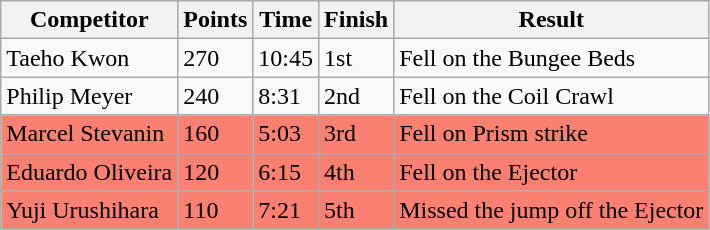<table class="wikitable sortable">
<tr>
<th>Competitor</th>
<th>Points</th>
<th>Time</th>
<th>Finish</th>
<th>Result</th>
</tr>
<tr>
<td> Taeho Kwon</td>
<td>270</td>
<td>10:45</td>
<td>1st</td>
<td>Fell on the Bungee Beds</td>
</tr>
<tr>
<td> Philip Meyer</td>
<td>240</td>
<td>8:31</td>
<td>2nd</td>
<td>Fell on the Coil Crawl</td>
</tr>
<tr style="background-color:#fa8072">
<td> Marcel Stevanin</td>
<td>160</td>
<td>5:03</td>
<td>3rd</td>
<td>Fell on Prism strike</td>
</tr>
<tr style="background-color:#fa8072">
<td> Eduardo Oliveira</td>
<td>120</td>
<td>6:15</td>
<td>4th</td>
<td>Fell on the Ejector</td>
</tr>
<tr style="background-color:#fa8072">
<td> Yuji Urushihara</td>
<td>110</td>
<td>7:21</td>
<td>5th</td>
<td>Missed the jump off the Ejector</td>
</tr>
</table>
